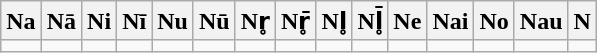<table class=wikitable>
<tr>
<th>Na</th>
<th>Nā</th>
<th>Ni</th>
<th>Nī</th>
<th>Nu</th>
<th>Nū</th>
<th>Nr̥</th>
<th>Nr̥̄</th>
<th>Nl̥</th>
<th>Nl̥̄</th>
<th>Ne</th>
<th>Nai</th>
<th>No</th>
<th>Nau</th>
<th>N</th>
</tr>
<tr>
<td></td>
<td></td>
<td></td>
<td></td>
<td></td>
<td></td>
<td></td>
<td></td>
<td></td>
<td></td>
<td></td>
<td></td>
<td></td>
<td></td>
<td></td>
</tr>
</table>
